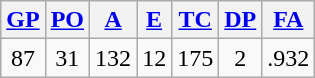<table class="wikitable">
<tr>
<th><a href='#'>GP</a></th>
<th><a href='#'>PO</a></th>
<th><a href='#'>A</a></th>
<th><a href='#'>E</a></th>
<th><a href='#'>TC</a></th>
<th><a href='#'>DP</a></th>
<th><a href='#'>FA</a></th>
</tr>
<tr align=center>
<td>87</td>
<td>31</td>
<td>132</td>
<td>12</td>
<td>175</td>
<td>2</td>
<td>.932</td>
</tr>
</table>
